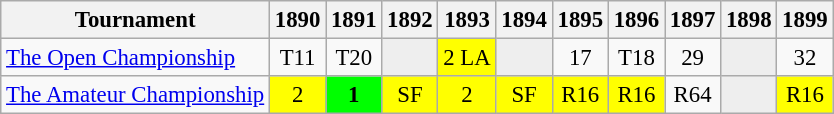<table class="wikitable" style="font-size:95%;text-align:center;">
<tr>
<th>Tournament</th>
<th>1890</th>
<th>1891</th>
<th>1892</th>
<th>1893</th>
<th>1894</th>
<th>1895</th>
<th>1896</th>
<th>1897</th>
<th>1898</th>
<th>1899</th>
</tr>
<tr>
<td align=left><a href='#'>The Open Championship</a></td>
<td>T11</td>
<td>T20</td>
<td style="background:#eeeeee;"></td>
<td style="background:yellow;">2 <span>LA</span></td>
<td style="background:#eeeeee;"></td>
<td>17</td>
<td>T18</td>
<td>29</td>
<td style="background:#eeeeee;"></td>
<td>32</td>
</tr>
<tr>
<td align=left><a href='#'>The Amateur Championship</a></td>
<td style="background:yellow;">2</td>
<td style="background:#00ff00;"><strong>1</strong></td>
<td style="background:yellow;">SF</td>
<td style="background:yellow;">2</td>
<td style="background:yellow;">SF</td>
<td style="background:yellow;">R16</td>
<td style="background:yellow;">R16</td>
<td>R64</td>
<td style="background:#eeeeee;"></td>
<td style="background:yellow;">R16</td>
</tr>
</table>
